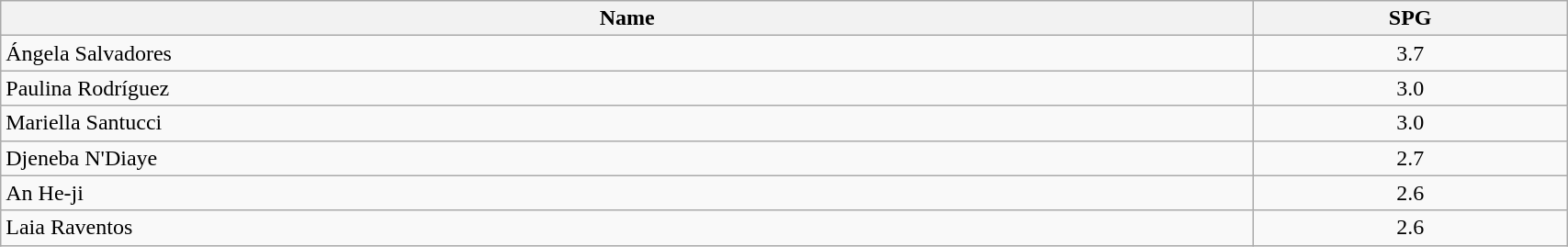<table class=wikitable width="90%">
<tr>
<th width="80%">Name</th>
<th width="20%">SPG</th>
</tr>
<tr>
<td> Ángela Salvadores</td>
<td align=center>3.7</td>
</tr>
<tr>
<td> Paulina Rodríguez</td>
<td align=center>3.0</td>
</tr>
<tr>
<td> Mariella Santucci</td>
<td align=center>3.0</td>
</tr>
<tr>
<td> Djeneba N'Diaye</td>
<td align=center>2.7</td>
</tr>
<tr>
<td> An He-ji</td>
<td align=center>2.6</td>
</tr>
<tr>
<td> Laia Raventos</td>
<td align=center>2.6</td>
</tr>
</table>
